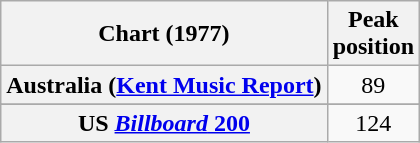<table class="wikitable sortable plainrowheaders" style="text-align:center">
<tr>
<th scope="col">Chart (1977)</th>
<th scope="col">Peak<br> position</th>
</tr>
<tr>
<th scope="row">Australia (<a href='#'>Kent Music Report</a>)</th>
<td style="text-align:center;">89</td>
</tr>
<tr>
</tr>
<tr>
</tr>
<tr>
<th scope="row">US <a href='#'><em>Billboard</em> 200</a></th>
<td style="text-align:center;">124</td>
</tr>
</table>
